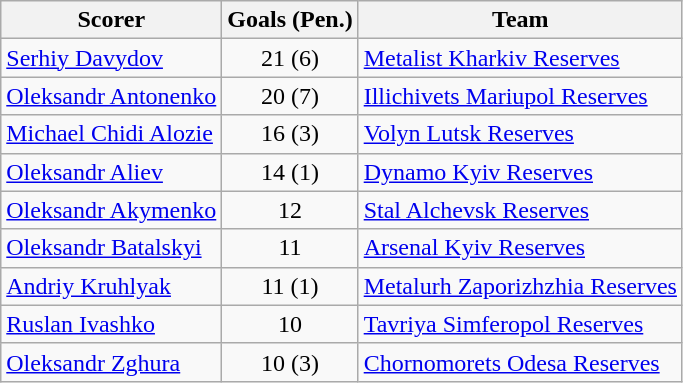<table class="wikitable">
<tr>
<th>Scorer</th>
<th>Goals (Pen.)</th>
<th>Team</th>
</tr>
<tr>
<td> <a href='#'>Serhiy Davydov</a></td>
<td align=center>21 (6)</td>
<td><a href='#'>Metalist Kharkiv Reserves</a></td>
</tr>
<tr>
<td> <a href='#'>Oleksandr Antonenko</a></td>
<td align=center>20 (7)</td>
<td><a href='#'>Illichivets Mariupol Reserves</a></td>
</tr>
<tr>
<td> <a href='#'>Michael Chidi Alozie</a></td>
<td align=center>16 (3)</td>
<td><a href='#'>Volyn Lutsk Reserves</a></td>
</tr>
<tr>
<td> <a href='#'>Oleksandr Aliev</a></td>
<td align=center>14 (1)</td>
<td><a href='#'>Dynamo Kyiv Reserves</a></td>
</tr>
<tr>
<td> <a href='#'>Oleksandr Akymenko</a></td>
<td align=center>12</td>
<td><a href='#'>Stal Alchevsk Reserves</a></td>
</tr>
<tr>
<td> <a href='#'>Oleksandr Batalskyi</a></td>
<td align=center>11</td>
<td><a href='#'>Arsenal Kyiv Reserves</a></td>
</tr>
<tr>
<td> <a href='#'>Andriy Kruhlyak</a></td>
<td align=center>11 (1)</td>
<td><a href='#'>Metalurh Zaporizhzhia Reserves</a></td>
</tr>
<tr>
<td> <a href='#'>Ruslan Ivashko</a></td>
<td align=center>10</td>
<td><a href='#'>Tavriya Simferopol Reserves</a></td>
</tr>
<tr>
<td> <a href='#'>Oleksandr Zghura</a></td>
<td align=center>10 (3)</td>
<td><a href='#'>Chornomorets Odesa Reserves</a></td>
</tr>
</table>
